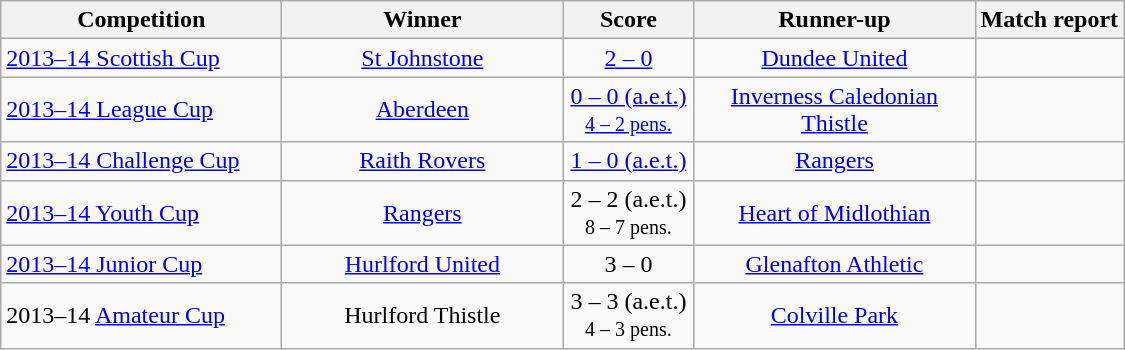<table class="wikitable" style="text-align:center">
<tr>
<th width=180>Competition</th>
<th width=180>Winner</th>
<th width=80>Score</th>
<th width=180>Runner-up</th>
<th>Match report</th>
</tr>
<tr>
<td align=left><a href='#'>2013–14 Scottish Cup</a></td>
<td><a href='#'>St Johnstone</a></td>
<td><a href='#'>2 – 0</a></td>
<td><a href='#'>Dundee United</a></td>
<td></td>
</tr>
<tr>
<td align=left><a href='#'>2013–14 League Cup</a></td>
<td><a href='#'>Aberdeen</a></td>
<td><a href='#'>0 – 0 (a.e.t.)<br><small>4 – 2 pens.</small></a></td>
<td><a href='#'>Inverness Caledonian Thistle</a></td>
<td></td>
</tr>
<tr>
<td align=left><a href='#'>2013–14 Challenge Cup</a></td>
<td><a href='#'>Raith Rovers</a></td>
<td><a href='#'>1 – 0 (a.e.t.)</a></td>
<td><a href='#'>Rangers</a></td>
<td></td>
</tr>
<tr>
<td align=left><a href='#'>2013–14 Youth Cup</a></td>
<td><a href='#'>Rangers</a></td>
<td>2 – 2 (a.e.t.)<br><small>8 – 7 pens.</small></td>
<td><a href='#'>Heart of Midlothian</a></td>
<td></td>
</tr>
<tr>
<td align=left><a href='#'>2013–14 Junior Cup</a></td>
<td><a href='#'>Hurlford United</a></td>
<td>3 – 0</td>
<td><a href='#'>Glenafton Athletic</a></td>
<td></td>
</tr>
<tr>
<td align=left>2013–14 <a href='#'>Amateur Cup</a></td>
<td>Hurlford Thistle</td>
<td>3 – 3 (a.e.t.)<br><small>4 – 3 pens.</small></td>
<td><a href='#'>Colville Park</a></td>
<td></td>
</tr>
</table>
